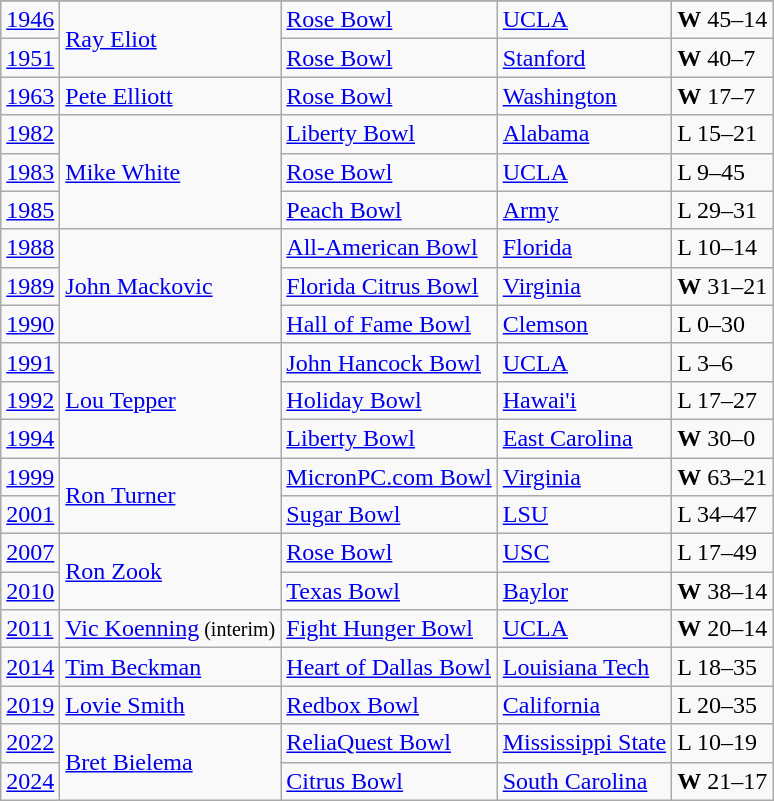<table class="wikitable">
<tr>
</tr>
<tr>
<td><a href='#'>1946</a></td>
<td rowspan="2"><a href='#'>Ray Eliot</a></td>
<td><a href='#'>Rose Bowl</a></td>
<td><a href='#'>UCLA</a></td>
<td><strong>W</strong> 45–14</td>
</tr>
<tr>
<td><a href='#'>1951</a></td>
<td><a href='#'>Rose Bowl</a></td>
<td><a href='#'>Stanford</a></td>
<td><strong>W</strong> 40–7</td>
</tr>
<tr>
<td><a href='#'>1963</a></td>
<td><a href='#'>Pete Elliott</a></td>
<td><a href='#'>Rose Bowl</a></td>
<td><a href='#'>Washington</a></td>
<td><strong>W</strong> 17–7</td>
</tr>
<tr>
<td><a href='#'>1982</a></td>
<td rowspan="3"><a href='#'>Mike White</a></td>
<td><a href='#'>Liberty Bowl</a></td>
<td><a href='#'>Alabama</a></td>
<td>L 15–21</td>
</tr>
<tr>
<td><a href='#'>1983</a></td>
<td><a href='#'>Rose Bowl</a></td>
<td><a href='#'>UCLA</a></td>
<td>L 9–45</td>
</tr>
<tr>
<td><a href='#'>1985</a></td>
<td><a href='#'>Peach Bowl</a></td>
<td><a href='#'>Army</a></td>
<td>L 29–31</td>
</tr>
<tr>
<td><a href='#'>1988</a></td>
<td rowspan="3"><a href='#'>John Mackovic</a></td>
<td><a href='#'>All-American Bowl</a></td>
<td><a href='#'>Florida</a></td>
<td>L 10–14</td>
</tr>
<tr>
<td><a href='#'>1989</a></td>
<td><a href='#'>Florida Citrus Bowl</a></td>
<td><a href='#'>Virginia</a></td>
<td><strong>W</strong> 31–21</td>
</tr>
<tr>
<td><a href='#'>1990</a></td>
<td><a href='#'>Hall of Fame Bowl</a></td>
<td><a href='#'>Clemson</a></td>
<td>L 0–30</td>
</tr>
<tr>
<td><a href='#'>1991</a></td>
<td rowspan="3"><a href='#'>Lou Tepper</a></td>
<td><a href='#'>John Hancock Bowl</a></td>
<td><a href='#'>UCLA</a></td>
<td>L 3–6</td>
</tr>
<tr>
<td><a href='#'>1992</a></td>
<td><a href='#'>Holiday Bowl</a></td>
<td><a href='#'>Hawai'i</a></td>
<td>L 17–27</td>
</tr>
<tr>
<td><a href='#'>1994</a></td>
<td><a href='#'>Liberty Bowl</a></td>
<td><a href='#'>East Carolina</a></td>
<td><strong>W</strong> 30–0</td>
</tr>
<tr>
<td><a href='#'>1999</a></td>
<td rowspan="2"><a href='#'>Ron Turner</a></td>
<td><a href='#'>MicronPC.com Bowl</a></td>
<td><a href='#'>Virginia</a></td>
<td><strong>W</strong> 63–21</td>
</tr>
<tr>
<td><a href='#'>2001</a></td>
<td><a href='#'>Sugar Bowl</a></td>
<td><a href='#'>LSU</a></td>
<td>L 34–47</td>
</tr>
<tr>
<td><a href='#'>2007</a></td>
<td rowspan="2"><a href='#'>Ron Zook</a></td>
<td><a href='#'>Rose Bowl</a></td>
<td><a href='#'>USC</a></td>
<td>L 17–49</td>
</tr>
<tr>
<td><a href='#'>2010</a></td>
<td><a href='#'>Texas Bowl</a></td>
<td><a href='#'>Baylor</a></td>
<td><strong>W</strong> 38–14</td>
</tr>
<tr>
<td><a href='#'>2011</a></td>
<td><a href='#'>Vic Koenning</a><small> (interim)</small></td>
<td><a href='#'>Fight Hunger Bowl</a></td>
<td><a href='#'>UCLA</a></td>
<td><strong>W</strong> 20–14</td>
</tr>
<tr>
<td><a href='#'>2014</a></td>
<td><a href='#'>Tim Beckman</a></td>
<td><a href='#'>Heart of Dallas Bowl</a></td>
<td><a href='#'>Louisiana Tech</a></td>
<td>L 18–35</td>
</tr>
<tr>
<td><a href='#'>2019</a></td>
<td><a href='#'>Lovie Smith</a></td>
<td><a href='#'>Redbox Bowl</a></td>
<td><a href='#'>California</a></td>
<td>L 20–35</td>
</tr>
<tr>
<td><a href='#'>2022</a></td>
<td rowspan="2"><a href='#'>Bret Bielema</a></td>
<td><a href='#'>ReliaQuest Bowl</a></td>
<td><a href='#'>Mississippi State</a></td>
<td>L 10–19</td>
</tr>
<tr>
<td><a href='#'>2024</a></td>
<td><a href='#'>Citrus Bowl</a></td>
<td><a href='#'> South Carolina</a></td>
<td><strong>W</strong> 21–17</td>
</tr>
</table>
